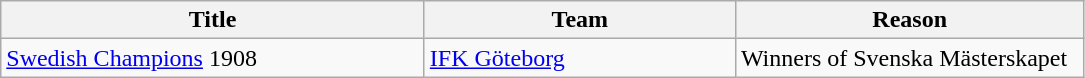<table class="wikitable" style="text-align: left;">
<tr>
<th style="width: 275px;">Title</th>
<th style="width: 200px;">Team</th>
<th style="width: 225px;">Reason</th>
</tr>
<tr>
<td><a href='#'>Swedish Champions</a> 1908</td>
<td><a href='#'>IFK Göteborg</a></td>
<td>Winners of Svenska Mästerskapet</td>
</tr>
</table>
